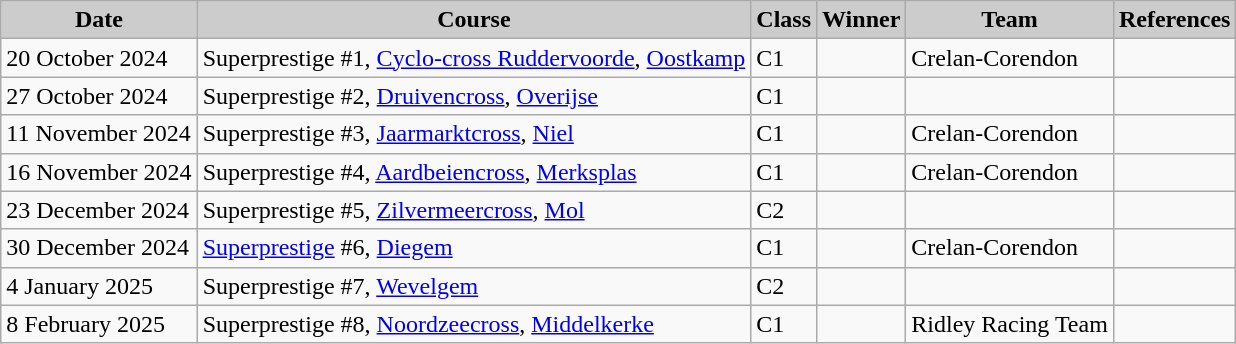<table class="wikitable sortable alternance ">
<tr>
<th scope="col" style="background-color:#CCCCCC;">Date</th>
<th scope="col" style="background-color:#CCCCCC;">Course</th>
<th scope="col" style="background-color:#CCCCCC;">Class</th>
<th scope="col" style="background-color:#CCCCCC;">Winner</th>
<th scope="col" style="background-color:#CCCCCC;">Team</th>
<th scope="col" style="background-color:#CCCCCC;">References</th>
</tr>
<tr>
<td>20 October 2024</td>
<td> Superprestige #1, <a href='#'>Cyclo-cross Ruddervoorde</a>, <a href='#'>Oostkamp</a></td>
<td>C1</td>
<td></td>
<td>Crelan-Corendon</td>
<td></td>
</tr>
<tr>
<td>27 October 2024</td>
<td> Superprestige #2, <a href='#'>Druivencross</a>, <a href='#'>Overijse</a></td>
<td>C1</td>
<td></td>
<td></td>
<td></td>
</tr>
<tr>
<td>11 November 2024</td>
<td> Superprestige #3, <a href='#'>Jaarmarktcross</a>, <a href='#'>Niel</a></td>
<td>C1</td>
<td></td>
<td>Crelan-Corendon</td>
<td></td>
</tr>
<tr>
<td>16 November 2024</td>
<td> Superprestige #4, <a href='#'>Aardbeiencross</a>, <a href='#'>Merksplas</a></td>
<td>C1</td>
<td></td>
<td>Crelan-Corendon</td>
<td></td>
</tr>
<tr>
<td>23 December 2024</td>
<td> Superprestige #5, <a href='#'>Zilvermeercross</a>, <a href='#'>Mol</a></td>
<td>C2</td>
<td></td>
<td></td>
<td></td>
</tr>
<tr>
<td>30 December 2024</td>
<td> <a href='#'>Superprestige</a> #6, <a href='#'>Diegem</a></td>
<td>C1</td>
<td></td>
<td>Crelan-Corendon</td>
<td></td>
</tr>
<tr>
<td>4 January 2025</td>
<td> Superprestige #7, <a href='#'>Wevelgem</a></td>
<td>C2</td>
<td></td>
<td></td>
<td></td>
</tr>
<tr>
<td>8 February 2025</td>
<td> Superprestige #8, <a href='#'>Noordzeecross</a>, <a href='#'>Middelkerke</a></td>
<td>C1</td>
<td></td>
<td>Ridley Racing Team</td>
<td></td>
</tr>
</table>
